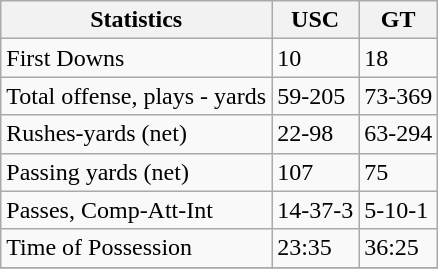<table class="wikitable">
<tr>
<th>Statistics</th>
<th>USC</th>
<th>GT</th>
</tr>
<tr>
<td>First Downs</td>
<td>10</td>
<td>18</td>
</tr>
<tr>
<td>Total offense, plays - yards</td>
<td>59-205</td>
<td>73-369</td>
</tr>
<tr>
<td>Rushes-yards (net)</td>
<td>22-98</td>
<td>63-294</td>
</tr>
<tr>
<td>Passing yards (net)</td>
<td>107</td>
<td>75</td>
</tr>
<tr>
<td>Passes, Comp-Att-Int</td>
<td>14-37-3</td>
<td>5-10-1</td>
</tr>
<tr>
<td>Time of Possession</td>
<td>23:35</td>
<td>36:25</td>
</tr>
<tr>
</tr>
</table>
